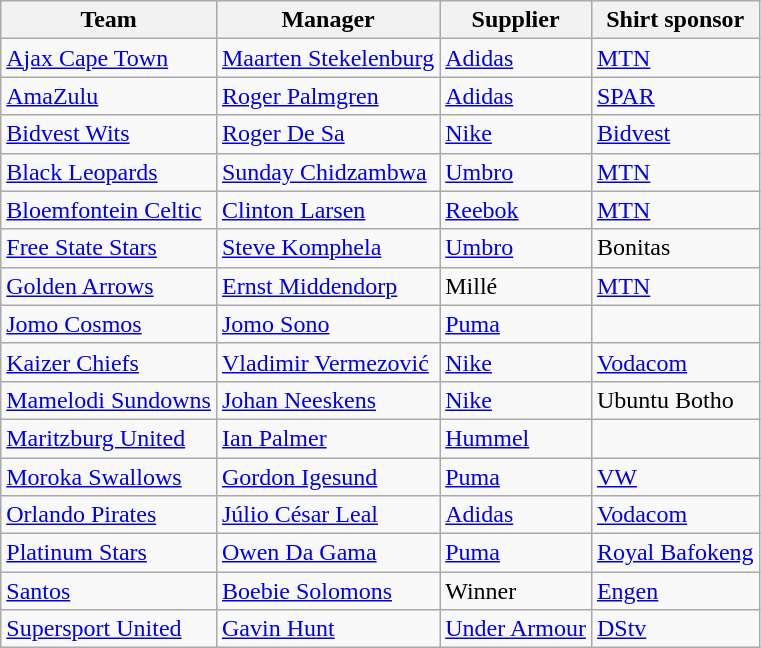<table class="wikitable">
<tr>
<th>Team</th>
<th>Manager</th>
<th>Supplier</th>
<th>Shirt sponsor</th>
</tr>
<tr>
<td><a href='#'>Ajax Cape Town</a></td>
<td> <a href='#'>Maarten Stekelenburg</a></td>
<td><a href='#'>Adidas</a></td>
<td><a href='#'>MTN</a></td>
</tr>
<tr>
<td><a href='#'>AmaZulu</a></td>
<td> <a href='#'>Roger Palmgren</a></td>
<td><a href='#'>Adidas</a></td>
<td><a href='#'>SPAR</a></td>
</tr>
<tr>
<td><a href='#'>Bidvest Wits</a></td>
<td> <a href='#'>Roger De Sa</a></td>
<td><a href='#'>Nike</a></td>
<td><a href='#'>Bidvest</a></td>
</tr>
<tr>
<td><a href='#'>Black Leopards</a></td>
<td> <a href='#'>Sunday Chidzambwa</a></td>
<td><a href='#'>Umbro</a></td>
<td><a href='#'>MTN</a></td>
</tr>
<tr>
<td><a href='#'>Bloemfontein Celtic</a></td>
<td> <a href='#'>Clinton Larsen</a></td>
<td><a href='#'>Reebok</a></td>
<td><a href='#'>MTN</a></td>
</tr>
<tr>
<td><a href='#'>Free State Stars</a></td>
<td> <a href='#'>Steve Komphela</a></td>
<td><a href='#'>Umbro</a></td>
<td>Bonitas</td>
</tr>
<tr>
<td><a href='#'>Golden Arrows</a></td>
<td> <a href='#'>Ernst Middendorp</a></td>
<td>Millé</td>
<td><a href='#'>MTN</a></td>
</tr>
<tr>
<td><a href='#'>Jomo Cosmos</a></td>
<td> <a href='#'>Jomo Sono</a></td>
<td><a href='#'>Puma</a></td>
<td></td>
</tr>
<tr>
<td><a href='#'>Kaizer Chiefs</a></td>
<td> <a href='#'>Vladimir Vermezović</a></td>
<td><a href='#'>Nike</a></td>
<td><a href='#'>Vodacom</a></td>
</tr>
<tr>
<td><a href='#'>Mamelodi Sundowns</a></td>
<td> <a href='#'>Johan Neeskens</a></td>
<td><a href='#'>Nike</a></td>
<td>Ubuntu Botho</td>
</tr>
<tr>
<td><a href='#'>Maritzburg United</a></td>
<td> <a href='#'>Ian Palmer</a></td>
<td><a href='#'>Hummel</a></td>
<td></td>
</tr>
<tr>
<td><a href='#'>Moroka Swallows</a></td>
<td> <a href='#'>Gordon Igesund</a></td>
<td><a href='#'>Puma</a></td>
<td><a href='#'>VW</a></td>
</tr>
<tr>
<td><a href='#'>Orlando Pirates</a></td>
<td> <a href='#'>Júlio César Leal</a></td>
<td><a href='#'>Adidas</a></td>
<td><a href='#'>Vodacom</a></td>
</tr>
<tr>
<td><a href='#'>Platinum Stars</a></td>
<td> <a href='#'>Owen Da Gama</a></td>
<td><a href='#'>Puma</a></td>
<td><a href='#'>Royal Bafokeng</a></td>
</tr>
<tr>
<td><a href='#'>Santos</a></td>
<td> <a href='#'>Boebie Solomons</a></td>
<td>Winner</td>
<td><a href='#'>Engen</a></td>
</tr>
<tr>
<td><a href='#'>Supersport United</a></td>
<td> <a href='#'>Gavin Hunt</a></td>
<td><a href='#'>Under Armour</a></td>
<td><a href='#'>DStv</a></td>
</tr>
</table>
